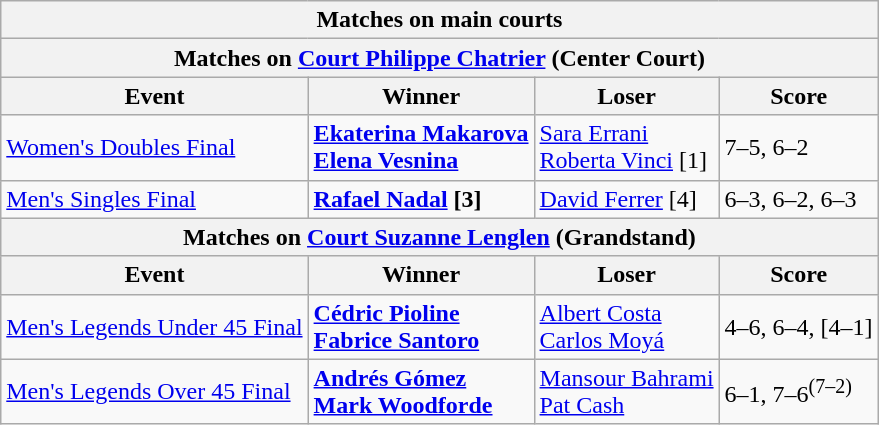<table class="wikitable">
<tr>
<th colspan=4 style=white-space:nowrap>Matches on main courts</th>
</tr>
<tr>
<th colspan=4>Matches on <a href='#'>Court Philippe Chatrier</a> (Center Court)</th>
</tr>
<tr>
<th>Event</th>
<th>Winner</th>
<th>Loser</th>
<th>Score</th>
</tr>
<tr>
<td><a href='#'>Women's Doubles Final</a></td>
<td><strong> <a href='#'>Ekaterina Makarova</a> <br>  <a href='#'>Elena Vesnina</a></strong></td>
<td> <a href='#'>Sara Errani</a> <br>  <a href='#'>Roberta Vinci</a> [1]</td>
<td>7–5, 6–2</td>
</tr>
<tr>
<td><a href='#'>Men's Singles Final</a></td>
<td><strong> <a href='#'>Rafael Nadal</a> [3]</strong></td>
<td> <a href='#'>David Ferrer</a> [4]</td>
<td>6–3, 6–2, 6–3</td>
</tr>
<tr>
<th colspan=4>Matches on <a href='#'>Court Suzanne Lenglen</a> (Grandstand)</th>
</tr>
<tr>
<th>Event</th>
<th>Winner</th>
<th>Loser</th>
<th>Score</th>
</tr>
<tr>
<td><a href='#'>Men's Legends Under 45 Final</a></td>
<td><strong> <a href='#'>Cédric Pioline</a> <br>  <a href='#'>Fabrice Santoro</a></strong></td>
<td> <a href='#'>Albert Costa</a> <br>  <a href='#'>Carlos Moyá</a></td>
<td>4–6, 6–4, [4–1]</td>
</tr>
<tr>
<td><a href='#'>Men's Legends Over 45 Final</a></td>
<td><strong> <a href='#'>Andrés Gómez</a> <br>  <a href='#'>Mark Woodforde</a></strong></td>
<td> <a href='#'>Mansour Bahrami</a> <br>  <a href='#'>Pat Cash</a></td>
<td>6–1, 7–6<sup>(7–2)</sup></td>
</tr>
</table>
